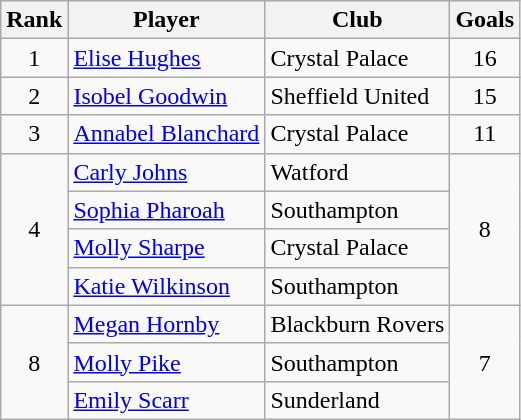<table class="wikitable" style="text-align:center">
<tr>
<th>Rank</th>
<th>Player</th>
<th>Club</th>
<th>Goals</th>
</tr>
<tr>
<td>1</td>
<td align="left"> <a href='#'>Elise Hughes</a></td>
<td align="left">Crystal Palace</td>
<td>16</td>
</tr>
<tr>
<td>2</td>
<td align="left"> <a href='#'>Isobel Goodwin</a></td>
<td align="left">Sheffield United</td>
<td>15</td>
</tr>
<tr>
<td>3</td>
<td align="left"> <a href='#'>Annabel Blanchard</a></td>
<td align="left">Crystal Palace</td>
<td>11</td>
</tr>
<tr>
<td rowspan="4">4</td>
<td align="left"> <a href='#'>Carly Johns</a></td>
<td align="left">Watford</td>
<td rowspan="4">8</td>
</tr>
<tr>
<td align="left"> <a href='#'>Sophia Pharoah</a></td>
<td align="left">Southampton</td>
</tr>
<tr>
<td align="left"> <a href='#'>Molly Sharpe</a></td>
<td align="left">Crystal Palace</td>
</tr>
<tr>
<td align="left"> <a href='#'>Katie Wilkinson</a></td>
<td align="left">Southampton</td>
</tr>
<tr>
<td rowspan="3">8</td>
<td align="left"> <a href='#'>Megan Hornby</a></td>
<td align="left">Blackburn Rovers</td>
<td rowspan="3">7</td>
</tr>
<tr>
<td align="left"> <a href='#'>Molly Pike</a></td>
<td align="left">Southampton</td>
</tr>
<tr>
<td align="left"> <a href='#'>Emily Scarr</a></td>
<td align="left">Sunderland</td>
</tr>
</table>
